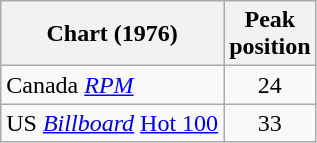<table class="wikitable sortable">
<tr>
<th>Chart (1976)</th>
<th>Peak<br>position</th>
</tr>
<tr>
<td>Canada <a href='#'><em>RPM</em></a></td>
<td style="text-align:center;">24</td>
</tr>
<tr>
<td>US <em><a href='#'>Billboard</a></em> <a href='#'>Hot 100</a></td>
<td style="text-align:center;">33</td>
</tr>
</table>
